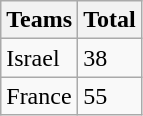<table class="wikitable">
<tr>
<th>Teams</th>
<th>Total</th>
</tr>
<tr>
<td>Israel</td>
<td>38</td>
</tr>
<tr>
<td>France</td>
<td>55</td>
</tr>
</table>
